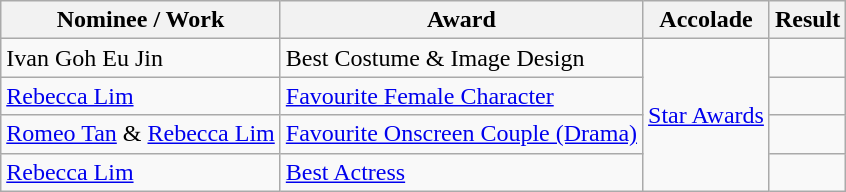<table class="wikitable">
<tr>
<th>Nominee / Work</th>
<th>Award</th>
<th>Accolade</th>
<th class="unsortable">Result</th>
</tr>
<tr>
<td>Ivan Goh Eu Jin</td>
<td>Best Costume & Image Design</td>
<td rowspan="4"><a href='#'>Star Awards</a></td>
<td></td>
</tr>
<tr>
<td><a href='#'>Rebecca Lim</a></td>
<td><a href='#'>Favourite Female Character</a></td>
<td></td>
</tr>
<tr>
<td><a href='#'>Romeo Tan</a>  & <a href='#'>Rebecca Lim</a></td>
<td><a href='#'>Favourite Onscreen Couple (Drama)</a></td>
<td></td>
</tr>
<tr>
<td><a href='#'>Rebecca Lim</a></td>
<td><a href='#'>Best Actress</a></td>
<td></td>
</tr>
</table>
